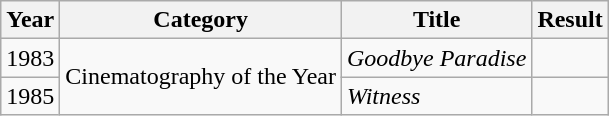<table class="wikitable">
<tr>
<th>Year</th>
<th>Category</th>
<th>Title</th>
<th>Result</th>
</tr>
<tr>
<td>1983</td>
<td rowspan=2>Cinematography of the Year</td>
<td><em>Goodbye Paradise</em></td>
<td></td>
</tr>
<tr>
<td>1985</td>
<td><em>Witness</em></td>
<td></td>
</tr>
</table>
